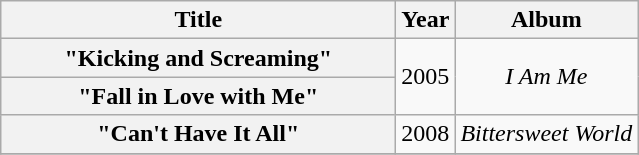<table class="wikitable plainrowheaders" style="text-align:center;" border="1">
<tr>
<th scope="col" style="width:16em;">Title</th>
<th scope="col">Year</th>
<th scope="col">Album</th>
</tr>
<tr>
<th scope="row">"Kicking and Screaming"</th>
<td rowspan="2">2005</td>
<td rowspan="2"><em>I Am Me</em></td>
</tr>
<tr>
<th scope="row">"Fall in Love with Me"</th>
</tr>
<tr>
<th scope="row">"Can't Have It All"</th>
<td>2008</td>
<td><em>Bittersweet World</em></td>
</tr>
<tr>
</tr>
</table>
